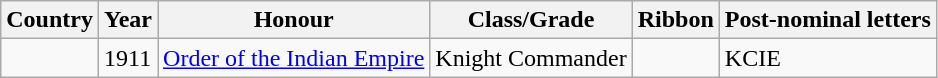<table class="wikitable">
<tr>
<th>Country</th>
<th>Year</th>
<th>Honour</th>
<th>Class/Grade</th>
<th><strong>Ribbon</strong></th>
<th>Post-nominal letters</th>
</tr>
<tr>
<td></td>
<td>1911</td>
<td><a href='#'>Order of the Indian Empire</a></td>
<td>Knight Commander</td>
<td></td>
<td>KCIE</td>
</tr>
</table>
